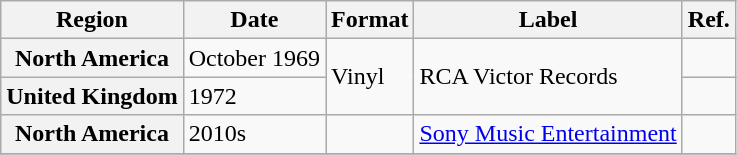<table class="wikitable plainrowheaders">
<tr>
<th scope="col">Region</th>
<th scope="col">Date</th>
<th scope="col">Format</th>
<th scope="col">Label</th>
<th scope="col">Ref.</th>
</tr>
<tr>
<th scope="row">North America</th>
<td>October 1969</td>
<td rowspan="2">Vinyl</td>
<td rowspan="2">RCA Victor Records</td>
<td></td>
</tr>
<tr>
<th scope="row">United Kingdom</th>
<td>1972</td>
<td></td>
</tr>
<tr>
<th scope="row">North America</th>
<td>2010s</td>
<td></td>
<td><a href='#'>Sony Music Entertainment</a></td>
<td></td>
</tr>
<tr>
</tr>
</table>
